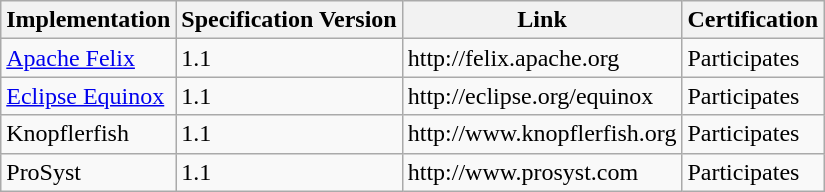<table class="wikitable sortable">
<tr>
<th>Implementation</th>
<th>Specification Version</th>
<th>Link</th>
<th>Certification</th>
</tr>
<tr>
<td><a href='#'>Apache Felix</a></td>
<td>1.1</td>
<td>http://felix.apache.org</td>
<td>Participates</td>
</tr>
<tr>
<td><a href='#'>Eclipse Equinox</a></td>
<td>1.1</td>
<td>http://eclipse.org/equinox</td>
<td>Participates</td>
</tr>
<tr>
<td>Knopflerfish</td>
<td>1.1</td>
<td>http://www.knopflerfish.org</td>
<td>Participates</td>
</tr>
<tr>
<td>ProSyst</td>
<td>1.1</td>
<td>http://www.prosyst.com</td>
<td>Participates</td>
</tr>
</table>
